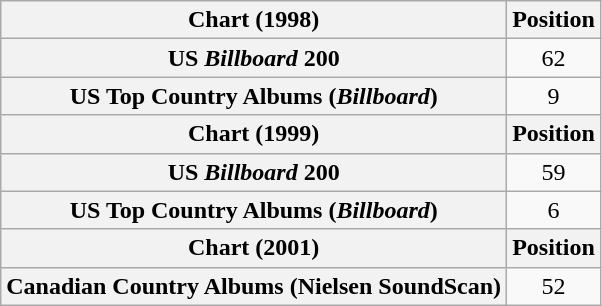<table class="wikitable plainrowheaders" style="text-align:center">
<tr>
<th scope="col">Chart (1998)</th>
<th scope="col">Position</th>
</tr>
<tr>
<th scope="row">US <em>Billboard</em> 200</th>
<td>62</td>
</tr>
<tr>
<th scope="row">US Top Country Albums (<em>Billboard</em>)</th>
<td>9</td>
</tr>
<tr>
<th scope="col">Chart (1999)</th>
<th scope="col">Position</th>
</tr>
<tr>
<th scope="row">US <em>Billboard</em> 200</th>
<td>59</td>
</tr>
<tr>
<th scope="row">US Top Country Albums (<em>Billboard</em>)</th>
<td>6</td>
</tr>
<tr>
<th scope="col">Chart (2001)</th>
<th scope="col">Position</th>
</tr>
<tr>
<th scope="row">Canadian Country Albums (Nielsen SoundScan)</th>
<td>52</td>
</tr>
</table>
